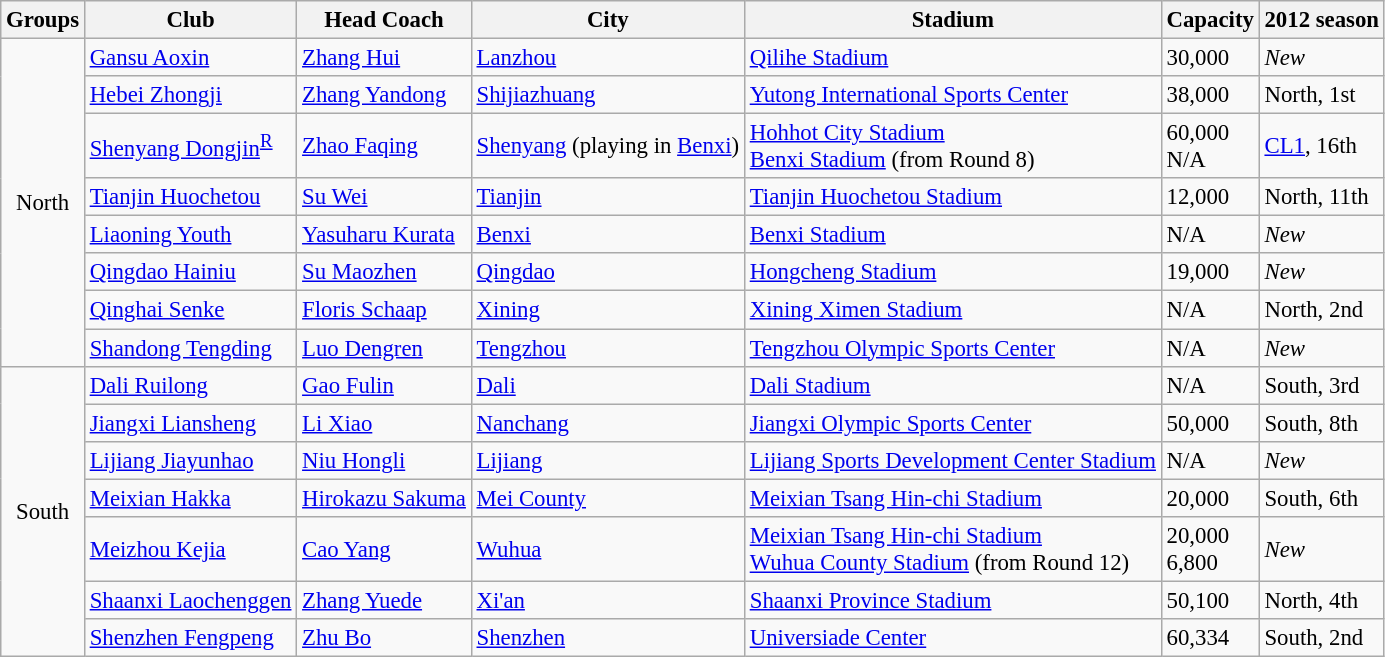<table class="wikitable sortable" style="font-size:95%">
<tr>
<th>Groups</th>
<th>Club</th>
<th>Head Coach</th>
<th>City</th>
<th>Stadium</th>
<th>Capacity</th>
<th>2012 season</th>
</tr>
<tr>
<td rowspan="8" style="text-align:center;">North</td>
<td><a href='#'>Gansu Aoxin</a></td>
<td> <a href='#'>Zhang Hui</a></td>
<td><a href='#'>Lanzhou</a></td>
<td><a href='#'>Qilihe Stadium</a></td>
<td>30,000</td>
<td><em>New</em></td>
</tr>
<tr>
<td><a href='#'>Hebei Zhongji</a></td>
<td> <a href='#'>Zhang Yandong</a></td>
<td><a href='#'>Shijiazhuang</a></td>
<td><a href='#'>Yutong International Sports Center</a></td>
<td>38,000</td>
<td>North, 1st</td>
</tr>
<tr>
<td><a href='#'>Shenyang Dongjin</a><sup><a href='#'>R</a></sup></td>
<td> <a href='#'>Zhao Faqing</a></td>
<td><a href='#'>Shenyang</a> (playing in <a href='#'>Benxi</a>)</td>
<td><a href='#'>Hohhot City Stadium</a><br><a href='#'>Benxi Stadium</a> (from Round 8)</td>
<td>60,000<br>N/A</td>
<td><a href='#'>CL1</a>, 16th</td>
</tr>
<tr>
<td><a href='#'>Tianjin Huochetou</a></td>
<td> <a href='#'>Su Wei</a></td>
<td><a href='#'>Tianjin</a></td>
<td><a href='#'>Tianjin Huochetou Stadium</a></td>
<td>12,000</td>
<td>North, 11th</td>
</tr>
<tr>
<td><a href='#'>Liaoning Youth</a></td>
<td> <a href='#'>Yasuharu Kurata</a></td>
<td><a href='#'>Benxi</a></td>
<td><a href='#'>Benxi Stadium</a></td>
<td>N/A</td>
<td><em>New</em></td>
</tr>
<tr>
<td><a href='#'>Qingdao Hainiu</a></td>
<td> <a href='#'>Su Maozhen</a></td>
<td><a href='#'>Qingdao</a></td>
<td><a href='#'>Hongcheng Stadium</a></td>
<td>19,000</td>
<td><em>New</em></td>
</tr>
<tr>
<td><a href='#'>Qinghai Senke</a></td>
<td> <a href='#'>Floris Schaap</a></td>
<td><a href='#'>Xining</a></td>
<td><a href='#'>Xining Ximen Stadium</a></td>
<td>N/A</td>
<td>North, 2nd</td>
</tr>
<tr>
<td><a href='#'>Shandong Tengding</a></td>
<td> <a href='#'>Luo Dengren</a></td>
<td><a href='#'>Tengzhou</a></td>
<td><a href='#'>Tengzhou Olympic Sports Center</a></td>
<td>N/A</td>
<td><em>New</em></td>
</tr>
<tr>
<td rowspan="7" style="text-align:center;">South</td>
<td><a href='#'>Dali Ruilong</a></td>
<td> <a href='#'>Gao Fulin</a></td>
<td><a href='#'>Dali</a></td>
<td><a href='#'>Dali Stadium</a></td>
<td>N/A</td>
<td>South, 3rd</td>
</tr>
<tr>
<td><a href='#'>Jiangxi Liansheng</a></td>
<td> <a href='#'>Li Xiao</a></td>
<td><a href='#'>Nanchang</a></td>
<td><a href='#'>Jiangxi Olympic Sports Center</a></td>
<td>50,000</td>
<td>South, 8th</td>
</tr>
<tr>
<td><a href='#'>Lijiang Jiayunhao</a></td>
<td> <a href='#'>Niu Hongli</a></td>
<td><a href='#'>Lijiang</a></td>
<td><a href='#'>Lijiang Sports Development Center Stadium</a></td>
<td>N/A</td>
<td><em>New</em></td>
</tr>
<tr>
<td><a href='#'>Meixian Hakka</a></td>
<td> <a href='#'>Hirokazu Sakuma</a></td>
<td><a href='#'>Mei County</a></td>
<td><a href='#'>Meixian Tsang Hin-chi Stadium</a></td>
<td>20,000</td>
<td>South, 6th</td>
</tr>
<tr>
<td><a href='#'>Meizhou Kejia</a></td>
<td> <a href='#'>Cao Yang</a></td>
<td><a href='#'>Wuhua</a></td>
<td><a href='#'>Meixian Tsang Hin-chi Stadium</a><br><a href='#'>Wuhua County Stadium</a> (from Round 12)</td>
<td>20,000<br>6,800</td>
<td><em>New</em></td>
</tr>
<tr>
<td><a href='#'>Shaanxi Laochenggen</a></td>
<td> <a href='#'>Zhang Yuede</a></td>
<td><a href='#'>Xi'an</a></td>
<td><a href='#'>Shaanxi Province Stadium</a></td>
<td>50,100</td>
<td>North, 4th</td>
</tr>
<tr>
<td><a href='#'>Shenzhen Fengpeng</a></td>
<td> <a href='#'>Zhu Bo</a></td>
<td><a href='#'>Shenzhen</a></td>
<td><a href='#'>Universiade Center</a></td>
<td>60,334</td>
<td>South, 2nd</td>
</tr>
</table>
